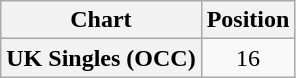<table class="wikitable plainrowheaders" style="text-align:center">
<tr>
<th scope="col">Chart</th>
<th scope="col">Position</th>
</tr>
<tr>
<th scope="row">UK Singles (OCC)</th>
<td>16</td>
</tr>
</table>
